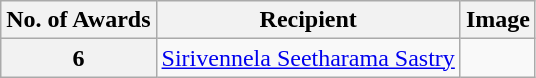<table class="wikitable">
<tr>
<th>No. of Awards</th>
<th>Recipient</th>
<th>Image</th>
</tr>
<tr>
<th>6</th>
<td><a href='#'>Sirivennela Seetharama Sastry</a></td>
<td></td>
</tr>
</table>
